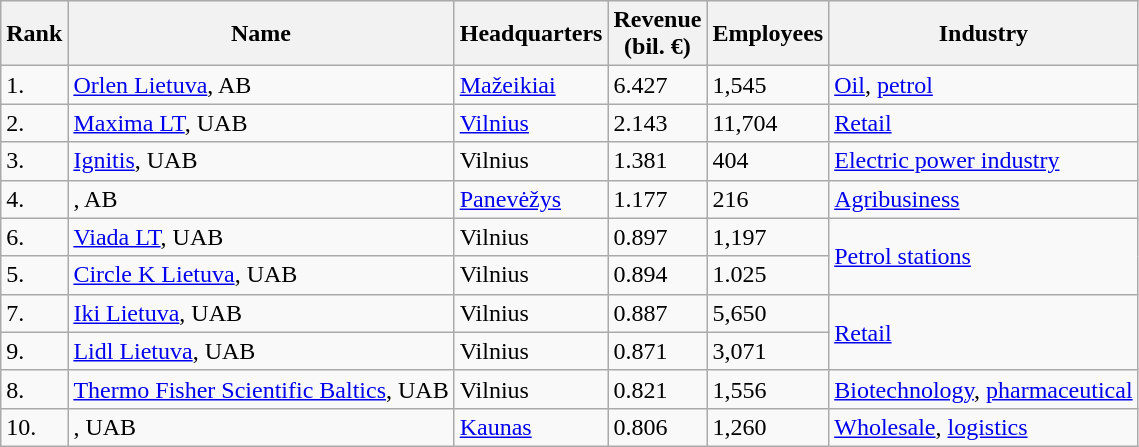<table class="sortable wikitable static-row-numbers defaultleft col1center col4right col5right" style="text-align:left;">
<tr style="background:#efefef;">
<th style="text-align:center;">Rank<br></th>
<th style="text-align:center;">Name</th>
<th style="text-align:center;">Headquarters</th>
<th style="text-align:center;">Revenue<br>(bil. €)</th>
<th style="text-align:center;">Employees</th>
<th style="text-align:center;">Industry<br></th>
</tr>
<tr>
<td>1. </td>
<td><a href='#'>Orlen Lietuva</a>, AB</td>
<td><a href='#'>Mažeikiai</a></td>
<td>6.427 </td>
<td>1,545</td>
<td><a href='#'>Oil</a>, <a href='#'>petrol</a></td>
</tr>
<tr>
<td>2. </td>
<td><a href='#'>Maxima LT</a>, UAB</td>
<td><a href='#'>Vilnius</a></td>
<td>2.143 </td>
<td>11,704</td>
<td><a href='#'>Retail</a></td>
</tr>
<tr>
<td>3. </td>
<td><a href='#'>Ignitis</a>, UAB</td>
<td>Vilnius</td>
<td>1.381 </td>
<td>404</td>
<td><a href='#'>Electric power industry</a></td>
</tr>
<tr>
<td>4. </td>
<td>, AB</td>
<td><a href='#'>Panevėžys</a></td>
<td>1.177 </td>
<td>216</td>
<td><a href='#'>Agribusiness</a></td>
</tr>
<tr>
<td>6. </td>
<td><a href='#'>Viada LT</a>, UAB</td>
<td>Vilnius</td>
<td>0.897 </td>
<td>1,197</td>
<td rowspan="2"><a href='#'>Petrol stations</a></td>
</tr>
<tr>
<td>5. </td>
<td><a href='#'>Circle K Lietuva</a>, UAB</td>
<td>Vilnius</td>
<td>0.894 </td>
<td>1.025</td>
</tr>
<tr>
<td>7. </td>
<td><a href='#'>Iki Lietuva</a>, UAB</td>
<td>Vilnius</td>
<td>0.887 </td>
<td>5,650</td>
<td rowspan="2"><a href='#'>Retail</a></td>
</tr>
<tr>
<td>9. </td>
<td><a href='#'>Lidl Lietuva</a>, UAB</td>
<td>Vilnius</td>
<td>0.871 </td>
<td>3,071</td>
</tr>
<tr>
<td>8. </td>
<td><a href='#'>Thermo Fisher Scientific Baltics</a>, UAB</td>
<td>Vilnius</td>
<td>0.821 </td>
<td>1,556</td>
<td><a href='#'>Biotechnology</a>, <a href='#'>pharmaceutical</a></td>
</tr>
<tr>
<td>10. </td>
<td>, UAB</td>
<td><a href='#'>Kaunas</a></td>
<td>0.806 </td>
<td>1,260</td>
<td><a href='#'>Wholesale</a>, <a href='#'>logistics</a></td>
</tr>
</table>
